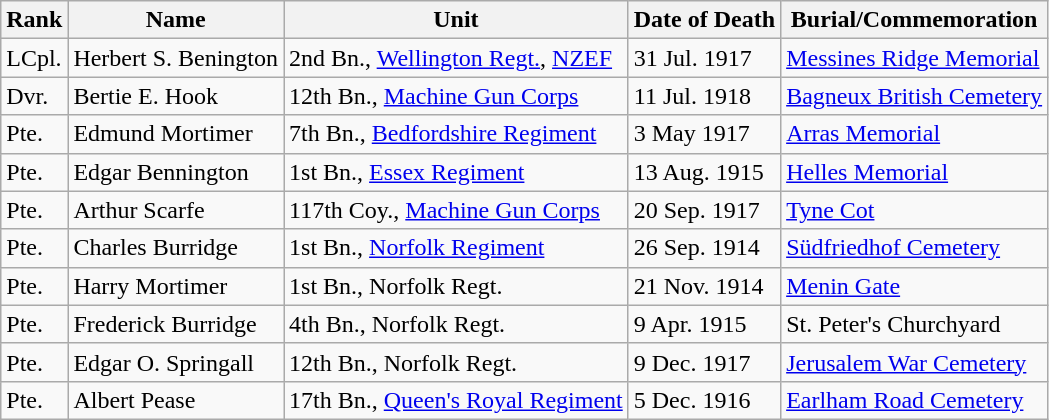<table class="wikitable">
<tr>
<th>Rank</th>
<th>Name</th>
<th>Unit</th>
<th>Date of Death</th>
<th>Burial/Commemoration</th>
</tr>
<tr>
<td>LCpl.</td>
<td>Herbert S. Benington</td>
<td>2nd Bn., <a href='#'>Wellington Regt.</a>, <a href='#'>NZEF</a></td>
<td>31 Jul. 1917</td>
<td><a href='#'>Messines Ridge Memorial</a></td>
</tr>
<tr>
<td>Dvr.</td>
<td>Bertie E. Hook</td>
<td>12th Bn., <a href='#'>Machine Gun Corps</a></td>
<td>11 Jul. 1918</td>
<td><a href='#'>Bagneux British Cemetery</a></td>
</tr>
<tr>
<td>Pte.</td>
<td>Edmund Mortimer</td>
<td>7th Bn., <a href='#'>Bedfordshire Regiment</a></td>
<td>3 May 1917</td>
<td><a href='#'>Arras Memorial</a></td>
</tr>
<tr>
<td>Pte.</td>
<td>Edgar Bennington</td>
<td>1st Bn., <a href='#'>Essex Regiment</a></td>
<td>13 Aug. 1915</td>
<td><a href='#'>Helles Memorial</a></td>
</tr>
<tr>
<td>Pte.</td>
<td>Arthur Scarfe</td>
<td>117th Coy., <a href='#'>Machine Gun Corps</a></td>
<td>20 Sep. 1917</td>
<td><a href='#'>Tyne Cot</a></td>
</tr>
<tr>
<td>Pte.</td>
<td>Charles Burridge</td>
<td>1st Bn., <a href='#'>Norfolk Regiment</a></td>
<td>26 Sep. 1914</td>
<td><a href='#'>Südfriedhof Cemetery</a></td>
</tr>
<tr>
<td>Pte.</td>
<td>Harry Mortimer</td>
<td>1st Bn., Norfolk Regt.</td>
<td>21 Nov. 1914</td>
<td><a href='#'>Menin Gate</a></td>
</tr>
<tr>
<td>Pte.</td>
<td>Frederick Burridge</td>
<td>4th Bn., Norfolk Regt.</td>
<td>9 Apr. 1915</td>
<td>St. Peter's Churchyard</td>
</tr>
<tr>
<td>Pte.</td>
<td>Edgar O. Springall</td>
<td>12th Bn., Norfolk Regt.</td>
<td>9 Dec. 1917</td>
<td><a href='#'>Jerusalem War Cemetery</a></td>
</tr>
<tr>
<td>Pte.</td>
<td>Albert Pease</td>
<td>17th Bn., <a href='#'>Queen's Royal Regiment</a></td>
<td>5 Dec. 1916</td>
<td><a href='#'>Earlham Road Cemetery</a></td>
</tr>
</table>
